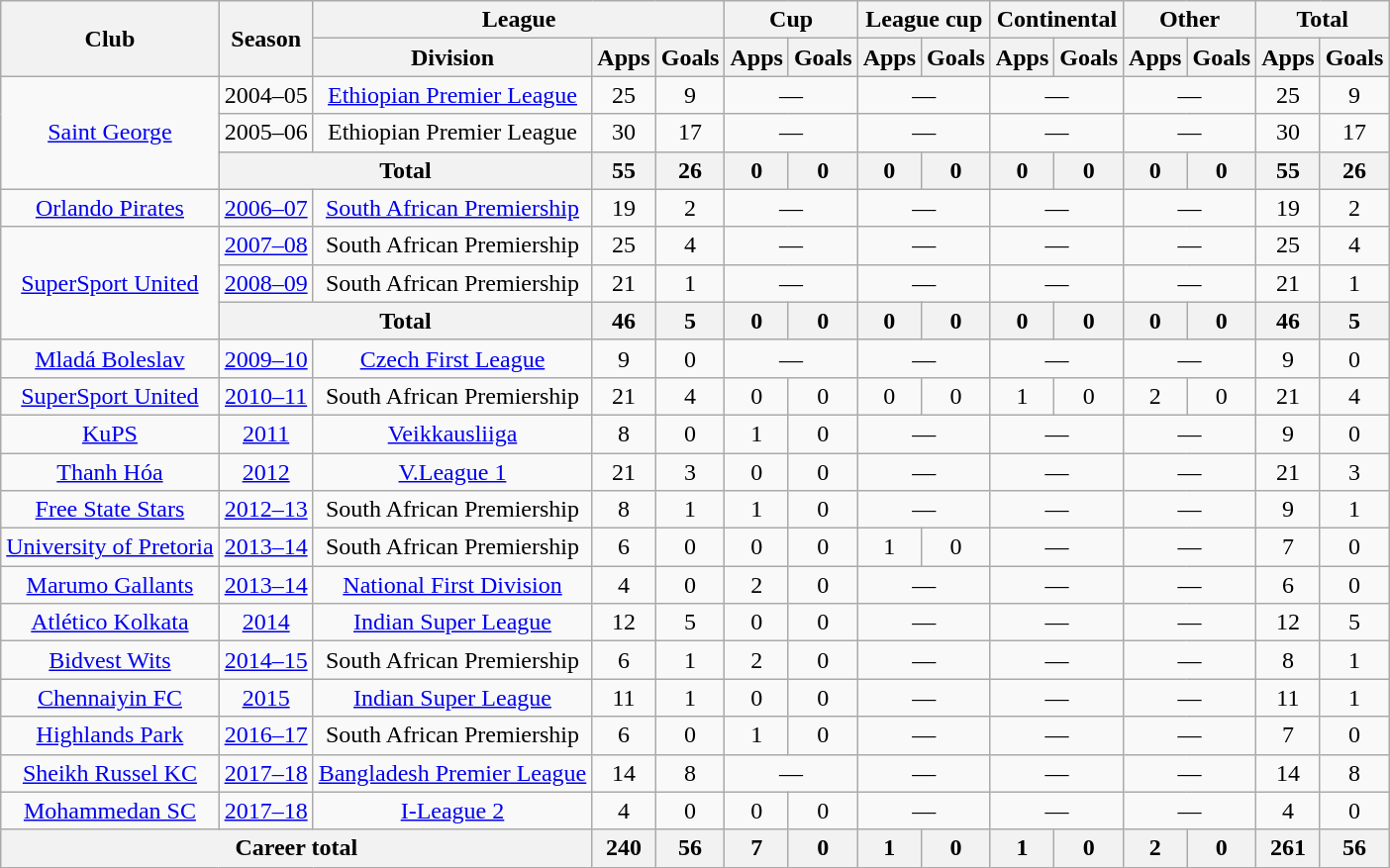<table class="wikitable" style="text-align:center">
<tr>
<th rowspan=2>Club</th>
<th rowspan=2>Season</th>
<th colspan=3>League</th>
<th colspan=2>Cup</th>
<th colspan=2>League cup</th>
<th colspan=2>Continental</th>
<th colspan=2>Other</th>
<th colspan=2>Total</th>
</tr>
<tr>
<th>Division</th>
<th>Apps</th>
<th>Goals</th>
<th>Apps</th>
<th>Goals</th>
<th>Apps</th>
<th>Goals</th>
<th>Apps</th>
<th>Goals</th>
<th>Apps</th>
<th>Goals</th>
<th>Apps</th>
<th>Goals</th>
</tr>
<tr>
<td rowspan=3><a href='#'>Saint George</a></td>
<td>2004–05</td>
<td><a href='#'>Ethiopian Premier League</a></td>
<td>25</td>
<td>9</td>
<td colspan="2">—</td>
<td colspan="2">—</td>
<td colspan="2">—</td>
<td colspan="2">—</td>
<td>25</td>
<td>9</td>
</tr>
<tr>
<td>2005–06</td>
<td>Ethiopian Premier League</td>
<td>30</td>
<td>17</td>
<td colspan="2">—</td>
<td colspan="2">—</td>
<td colspan="2">—</td>
<td colspan="2">—</td>
<td>30</td>
<td>17</td>
</tr>
<tr>
<th colspan=2>Total</th>
<th>55</th>
<th>26</th>
<th>0</th>
<th>0</th>
<th>0</th>
<th>0</th>
<th>0</th>
<th>0</th>
<th>0</th>
<th>0</th>
<th>55</th>
<th>26</th>
</tr>
<tr>
<td><a href='#'>Orlando Pirates</a></td>
<td><a href='#'>2006–07</a></td>
<td><a href='#'>South African Premiership</a></td>
<td>19</td>
<td>2</td>
<td colspan="2">—</td>
<td colspan="2">—</td>
<td colspan="2">—</td>
<td colspan="2">—</td>
<td>19</td>
<td>2</td>
</tr>
<tr>
<td rowspan=3><a href='#'>SuperSport United</a></td>
<td><a href='#'>2007–08</a></td>
<td>South African Premiership</td>
<td>25</td>
<td>4</td>
<td colspan="2">—</td>
<td colspan="2">—</td>
<td colspan="2">—</td>
<td colspan="2">—</td>
<td>25</td>
<td>4</td>
</tr>
<tr>
<td><a href='#'>2008–09</a></td>
<td>South African Premiership</td>
<td>21</td>
<td>1</td>
<td colspan="2">—</td>
<td colspan="2">—</td>
<td colspan="2">—</td>
<td colspan="2">—</td>
<td>21</td>
<td>1</td>
</tr>
<tr>
<th colspan=2>Total</th>
<th>46</th>
<th>5</th>
<th>0</th>
<th>0</th>
<th>0</th>
<th>0</th>
<th>0</th>
<th>0</th>
<th>0</th>
<th>0</th>
<th>46</th>
<th>5</th>
</tr>
<tr>
<td><a href='#'>Mladá Boleslav</a></td>
<td><a href='#'>2009–10</a></td>
<td><a href='#'>Czech First League</a></td>
<td>9</td>
<td>0</td>
<td colspan="2">—</td>
<td colspan="2">—</td>
<td colspan="2">—</td>
<td colspan="2">—</td>
<td>9</td>
<td>0</td>
</tr>
<tr>
<td><a href='#'>SuperSport United</a></td>
<td><a href='#'>2010–11</a></td>
<td>South African Premiership</td>
<td>21</td>
<td>4</td>
<td>0</td>
<td>0</td>
<td>0</td>
<td>0</td>
<td>1</td>
<td>0</td>
<td>2</td>
<td>0</td>
<td>21</td>
<td>4</td>
</tr>
<tr>
<td><a href='#'>KuPS</a></td>
<td><a href='#'>2011</a></td>
<td><a href='#'>Veikkausliiga</a></td>
<td>8</td>
<td>0</td>
<td>1</td>
<td>0</td>
<td colspan="2">—</td>
<td colspan="2">—</td>
<td colspan="2">—</td>
<td>9</td>
<td>0</td>
</tr>
<tr>
<td><a href='#'>Thanh Hóa</a></td>
<td><a href='#'>2012</a></td>
<td><a href='#'>V.League 1</a></td>
<td>21</td>
<td>3</td>
<td>0</td>
<td>0</td>
<td colspan="2">—</td>
<td colspan="2">—</td>
<td colspan="2">—</td>
<td>21</td>
<td>3</td>
</tr>
<tr>
<td><a href='#'>Free State Stars</a></td>
<td><a href='#'>2012–13</a></td>
<td>South African Premiership</td>
<td>8</td>
<td>1</td>
<td>1</td>
<td>0</td>
<td colspan="2">—</td>
<td colspan="2">—</td>
<td colspan="2">—</td>
<td>9</td>
<td>1</td>
</tr>
<tr>
<td><a href='#'>University of Pretoria</a></td>
<td><a href='#'>2013–14</a></td>
<td>South African Premiership</td>
<td>6</td>
<td>0</td>
<td>0</td>
<td>0</td>
<td>1</td>
<td>0</td>
<td colspan="2">—</td>
<td colspan="2">—</td>
<td>7</td>
<td>0</td>
</tr>
<tr>
<td><a href='#'>Marumo Gallants</a></td>
<td><a href='#'>2013–14</a></td>
<td><a href='#'>National First Division</a></td>
<td>4</td>
<td>0</td>
<td>2</td>
<td>0</td>
<td colspan="2">—</td>
<td colspan="2">—</td>
<td colspan="2">—</td>
<td>6</td>
<td>0</td>
</tr>
<tr>
<td><a href='#'>Atlético Kolkata</a></td>
<td><a href='#'>2014</a></td>
<td><a href='#'>Indian Super League</a></td>
<td>12</td>
<td>5</td>
<td>0</td>
<td>0</td>
<td colspan="2">—</td>
<td colspan="2">—</td>
<td colspan="2">—</td>
<td>12</td>
<td>5</td>
</tr>
<tr>
<td><a href='#'>Bidvest Wits</a></td>
<td><a href='#'>2014–15</a></td>
<td>South African Premiership</td>
<td>6</td>
<td>1</td>
<td>2</td>
<td>0</td>
<td colspan="2">—</td>
<td colspan="2">—</td>
<td colspan="2">—</td>
<td>8</td>
<td>1</td>
</tr>
<tr>
<td><a href='#'>Chennaiyin FC</a></td>
<td><a href='#'>2015</a></td>
<td><a href='#'>Indian Super League</a></td>
<td>11</td>
<td>1</td>
<td>0</td>
<td>0</td>
<td colspan="2">—</td>
<td colspan="2">—</td>
<td colspan="2">—</td>
<td>11</td>
<td>1</td>
</tr>
<tr>
<td><a href='#'>Highlands Park</a></td>
<td><a href='#'>2016–17</a></td>
<td>South African Premiership</td>
<td>6</td>
<td>0</td>
<td>1</td>
<td>0</td>
<td colspan="2">—</td>
<td colspan="2">—</td>
<td colspan="2">—</td>
<td>7</td>
<td>0</td>
</tr>
<tr>
<td><a href='#'>Sheikh Russel KC</a></td>
<td><a href='#'>2017–18</a></td>
<td><a href='#'>Bangladesh Premier League</a></td>
<td>14</td>
<td>8</td>
<td colspan="2">—</td>
<td colspan="2">—</td>
<td colspan="2">—</td>
<td colspan="2">—</td>
<td>14</td>
<td>8</td>
</tr>
<tr>
<td><a href='#'>Mohammedan SC</a></td>
<td><a href='#'>2017–18</a></td>
<td><a href='#'>I-League 2</a></td>
<td>4</td>
<td>0</td>
<td>0</td>
<td>0</td>
<td colspan="2">—</td>
<td colspan="2">—</td>
<td colspan="2">—</td>
<td>4</td>
<td>0</td>
</tr>
<tr>
<th colspan="3">Career total</th>
<th>240</th>
<th>56</th>
<th>7</th>
<th>0</th>
<th>1</th>
<th>0</th>
<th>1</th>
<th>0</th>
<th>2</th>
<th>0</th>
<th>261</th>
<th>56</th>
</tr>
</table>
